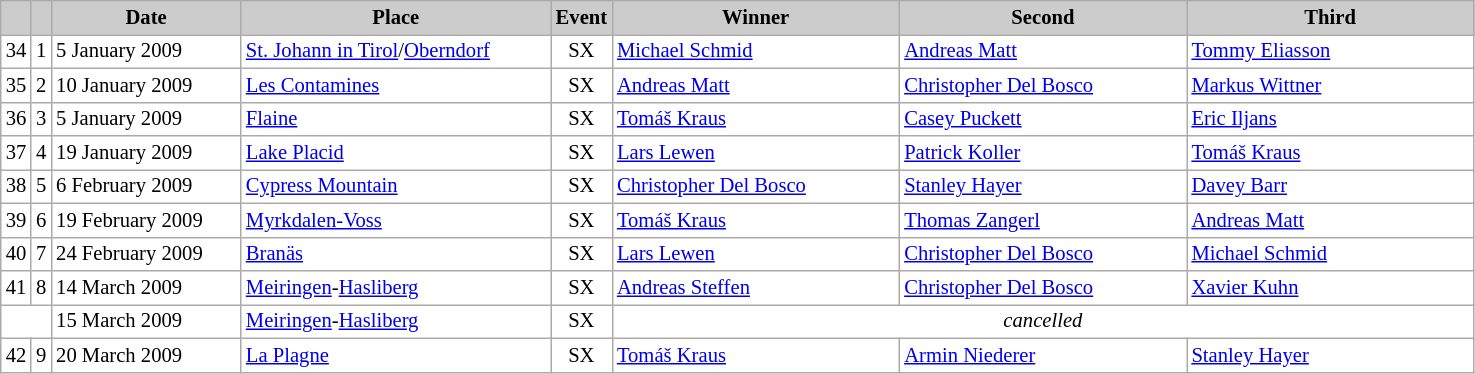<table class="wikitable plainrowheaders" style="background:#fff; font-size:86%; line-height:16px; border:grey solid 1px; border-collapse:collapse;">
<tr style="background:#ccc; text-align:center;">
<th scope="col" style="background:#ccc; width=20 px;"></th>
<th scope="col" style="background:#ccc; width=30 px;"></th>
<th scope="col" style="background:#ccc; width:120px;">Date</th>
<th scope="col" style="background:#ccc; width:200px;">Place</th>
<th scope="col" style="background:#ccc; width:15px;">Event</th>
<th scope="col" style="background:#ccc; width:185px;">Winner</th>
<th scope="col" style="background:#ccc; width:185px;">Second</th>
<th scope="col" style="background:#ccc; width:185px;">Third</th>
</tr>
<tr>
<td align=center>34</td>
<td align=center>1</td>
<td>5 January 2009</td>
<td> <a href='#'>St. Johann in Tirol</a>/<a href='#'>Oberndorf</a></td>
<td align=center>SX</td>
<td> <a href='#'>Michael Schmid</a></td>
<td> <a href='#'>Andreas Matt</a></td>
<td> <a href='#'>Tommy Eliasson</a></td>
</tr>
<tr>
<td align=center>35</td>
<td align=center>2</td>
<td>10 January 2009</td>
<td> <a href='#'>Les Contamines</a></td>
<td align=center>SX</td>
<td> <a href='#'>Andreas Matt</a></td>
<td> <a href='#'>Christopher Del Bosco</a></td>
<td> <a href='#'>Markus Wittner</a></td>
</tr>
<tr>
<td align=center>36</td>
<td align=center>3</td>
<td>5 January 2009</td>
<td> <a href='#'>Flaine</a></td>
<td align=center>SX</td>
<td> <a href='#'>Tomáš Kraus</a></td>
<td> <a href='#'>Casey Puckett</a></td>
<td> <a href='#'>Eric Iljans</a></td>
</tr>
<tr>
<td align=center>37</td>
<td align=center>4</td>
<td>19 January 2009</td>
<td> <a href='#'>Lake Placid</a></td>
<td align=center>SX</td>
<td> <a href='#'>Lars Lewen</a></td>
<td> <a href='#'>Patrick Koller</a></td>
<td> <a href='#'>Tomáš Kraus</a></td>
</tr>
<tr>
<td align=center>38</td>
<td align=center>5</td>
<td>6 February 2009</td>
<td> <a href='#'>Cypress Mountain</a></td>
<td align=center>SX</td>
<td> <a href='#'>Christopher Del Bosco</a></td>
<td> <a href='#'>Stanley Hayer</a></td>
<td> <a href='#'>Davey Barr</a></td>
</tr>
<tr>
<td align=center>39</td>
<td align=center>6</td>
<td>19 February 2009</td>
<td> <a href='#'>Myrkdalen-Voss</a></td>
<td align=center>SX</td>
<td> <a href='#'>Tomáš Kraus</a></td>
<td> <a href='#'>Thomas Zangerl</a></td>
<td> <a href='#'>Andreas Matt</a></td>
</tr>
<tr>
<td align=center>40</td>
<td align=center>7</td>
<td>24 February 2009</td>
<td> <a href='#'>Branäs</a></td>
<td align=center>SX</td>
<td> <a href='#'>Lars Lewen</a></td>
<td> <a href='#'>Christopher Del Bosco</a></td>
<td> <a href='#'>Michael Schmid</a></td>
</tr>
<tr>
<td align=center>41</td>
<td align=center>8</td>
<td>14 March 2009</td>
<td> <a href='#'>Meiringen</a>-<a href='#'>Hasliberg</a></td>
<td align=center>SX</td>
<td> <a href='#'>Andreas Steffen</a></td>
<td> <a href='#'>Christopher Del Bosco</a></td>
<td> <a href='#'>Xavier Kuhn</a></td>
</tr>
<tr>
<td colspan=2></td>
<td>15 March 2009</td>
<td> <a href='#'>Meiringen</a>-<a href='#'>Hasliberg</a></td>
<td align=center>SX</td>
<td colspan=3 align=center><em>cancelled</em></td>
</tr>
<tr>
<td align=center>42</td>
<td align=center>9</td>
<td>20 March 2009</td>
<td> <a href='#'>La Plagne</a></td>
<td align=center>SX</td>
<td> <a href='#'>Tomáš Kraus</a></td>
<td> <a href='#'>Armin Niederer</a></td>
<td> <a href='#'>Stanley Hayer</a></td>
</tr>
</table>
